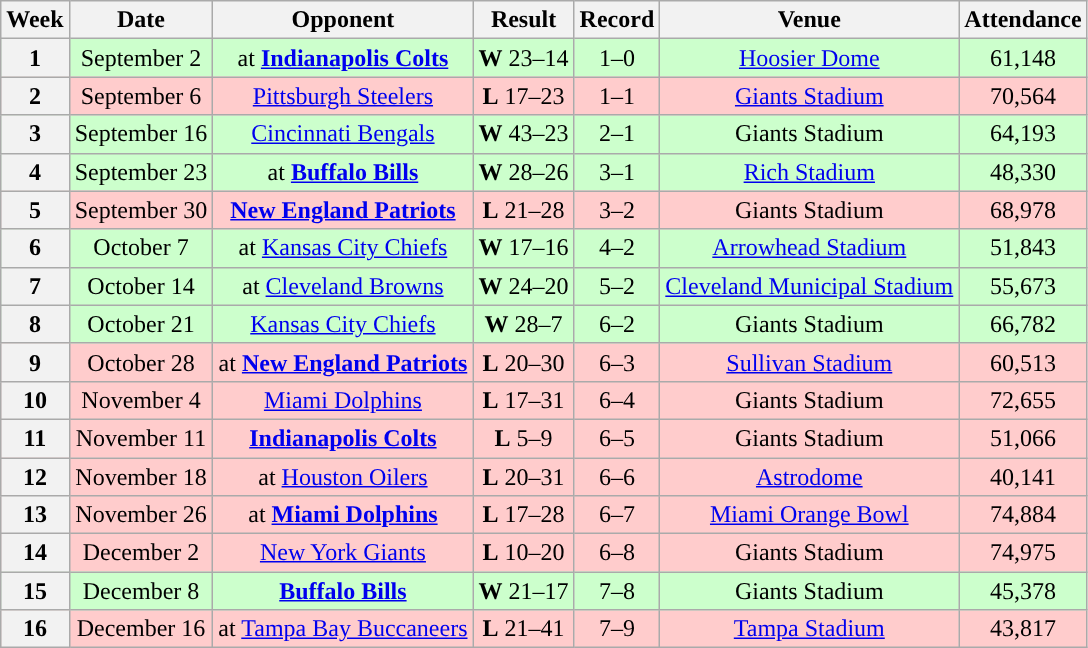<table class="wikitable" style="text-align:center">
<tr>
<th>Week</th>
<th>Date</th>
<th>Opponent</th>
<th>Result</th>
<th>Record</th>
<th>Venue</th>
<th>Attendance</th>
</tr>
<tr style="background:#cfc">
<th>1</th>
<td>September 2</td>
<td>at <strong><a href='#'>Indianapolis Colts</a></strong></td>
<td><strong>W</strong> 23–14</td>
<td>1–0</td>
<td><a href='#'>Hoosier Dome</a></td>
<td>61,148</td>
</tr>
<tr style="background:#fcc">
<th>2</th>
<td>September 6</td>
<td><a href='#'>Pittsburgh Steelers</a></td>
<td><strong>L</strong> 17–23</td>
<td>1–1</td>
<td><a href='#'>Giants Stadium</a></td>
<td>70,564</td>
</tr>
<tr style="background:#cfc">
<th>3</th>
<td>September 16</td>
<td><a href='#'>Cincinnati Bengals</a></td>
<td><strong>W</strong> 43–23</td>
<td>2–1</td>
<td>Giants Stadium</td>
<td>64,193</td>
</tr>
<tr style="background:#cfc">
<th>4</th>
<td>September 23</td>
<td>at <strong><a href='#'>Buffalo Bills</a></strong></td>
<td><strong>W</strong> 28–26</td>
<td>3–1</td>
<td><a href='#'>Rich Stadium</a></td>
<td>48,330</td>
</tr>
<tr style="background:#fcc">
<th>5</th>
<td>September 30</td>
<td><strong><a href='#'>New England Patriots</a></strong></td>
<td><strong>L</strong> 21–28</td>
<td>3–2</td>
<td>Giants Stadium</td>
<td>68,978</td>
</tr>
<tr style="background:#cfc">
<th>6</th>
<td>October 7</td>
<td>at <a href='#'>Kansas City Chiefs</a></td>
<td><strong>W</strong> 17–16</td>
<td>4–2</td>
<td><a href='#'>Arrowhead Stadium</a></td>
<td>51,843</td>
</tr>
<tr style="background:#cfc">
<th>7</th>
<td>October 14</td>
<td>at <a href='#'>Cleveland Browns</a></td>
<td><strong>W</strong> 24–20</td>
<td>5–2</td>
<td><a href='#'>Cleveland Municipal Stadium</a></td>
<td>55,673</td>
</tr>
<tr style="background:#cfc">
<th>8</th>
<td>October 21</td>
<td><a href='#'>Kansas City Chiefs</a></td>
<td><strong>W</strong> 28–7</td>
<td>6–2</td>
<td>Giants Stadium</td>
<td>66,782</td>
</tr>
<tr style="background:#fcc">
<th>9</th>
<td>October 28</td>
<td>at <strong><a href='#'>New England Patriots</a></strong></td>
<td><strong>L</strong> 20–30</td>
<td>6–3</td>
<td><a href='#'>Sullivan Stadium</a></td>
<td>60,513</td>
</tr>
<tr style="background:#fcc">
<th>10</th>
<td>November 4</td>
<td><a href='#'>Miami Dolphins</a></td>
<td><strong>L</strong> 17–31</td>
<td>6–4</td>
<td>Giants Stadium</td>
<td>72,655</td>
</tr>
<tr style="background:#fcc">
<th>11</th>
<td>November 11</td>
<td><strong><a href='#'>Indianapolis Colts</a></strong></td>
<td><strong>L</strong> 5–9</td>
<td>6–5</td>
<td>Giants Stadium</td>
<td>51,066</td>
</tr>
<tr style="background:#fcc">
<th>12</th>
<td>November 18</td>
<td>at <a href='#'>Houston Oilers</a></td>
<td><strong>L</strong> 20–31</td>
<td>6–6</td>
<td><a href='#'>Astrodome</a></td>
<td>40,141</td>
</tr>
<tr style="background:#fcc">
<th>13</th>
<td>November 26</td>
<td>at <strong><a href='#'>Miami Dolphins</a></strong></td>
<td><strong>L</strong> 17–28</td>
<td>6–7</td>
<td><a href='#'>Miami Orange Bowl</a></td>
<td>74,884</td>
</tr>
<tr style="background:#fcc">
<th>14</th>
<td>December 2</td>
<td><a href='#'>New York Giants</a></td>
<td><strong>L</strong> 10–20</td>
<td>6–8</td>
<td>Giants Stadium</td>
<td>74,975</td>
</tr>
<tr style="background:#cfc">
<th>15</th>
<td>December 8</td>
<td><strong><a href='#'>Buffalo Bills</a></strong></td>
<td><strong>W</strong> 21–17</td>
<td>7–8</td>
<td>Giants Stadium</td>
<td>45,378</td>
</tr>
<tr style="background:#fcc">
<th>16</th>
<td>December 16</td>
<td>at <a href='#'>Tampa Bay Buccaneers</a></td>
<td><strong>L</strong> 21–41</td>
<td>7–9</td>
<td><a href='#'>Tampa Stadium</a></td>
<td>43,817</td>
</tr>
</table>
